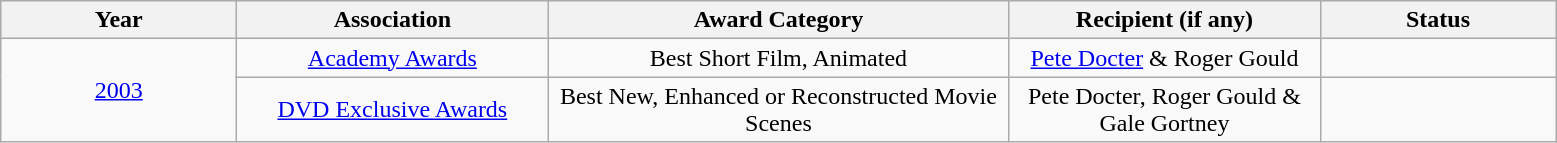<table class="wikitable sortable" style="text-align: center">
<tr>
<th width="150"><strong>Year</strong></th>
<th width="200"><strong>Association</strong></th>
<th width="300"><strong>Award Category</strong></th>
<th width="200"><strong>Recipient (if any)</strong></th>
<th width="150"><strong>Status</strong></th>
</tr>
<tr>
<td rowspan=2><a href='#'>2003</a></td>
<td><a href='#'>Academy Awards</a></td>
<td>Best Short Film, Animated</td>
<td><a href='#'>Pete Docter</a> & Roger Gould</td>
<td></td>
</tr>
<tr>
<td><a href='#'>DVD Exclusive Awards</a></td>
<td>Best New, Enhanced or Reconstructed Movie Scenes</td>
<td>Pete Docter, Roger Gould & Gale Gortney</td>
<td></td>
</tr>
</table>
